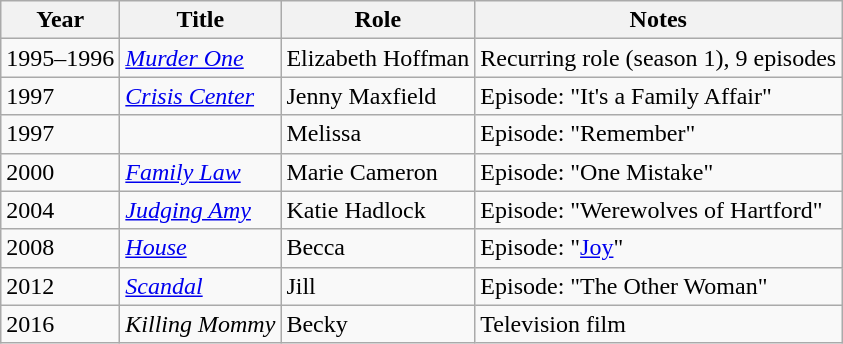<table class="wikitable sortable">
<tr>
<th>Year</th>
<th>Title</th>
<th>Role</th>
<th class="unsortable">Notes</th>
</tr>
<tr>
<td>1995–1996</td>
<td><em><a href='#'>Murder One</a></em></td>
<td>Elizabeth Hoffman</td>
<td>Recurring role (season 1), 9 episodes</td>
</tr>
<tr>
<td>1997</td>
<td><em><a href='#'>Crisis Center</a></em></td>
<td>Jenny Maxfield</td>
<td>Episode: "It's a Family Affair"</td>
</tr>
<tr>
<td>1997</td>
<td><em></em></td>
<td>Melissa</td>
<td>Episode: "Remember"</td>
</tr>
<tr>
<td>2000</td>
<td><em><a href='#'>Family Law</a></em></td>
<td>Marie Cameron</td>
<td>Episode: "One Mistake"</td>
</tr>
<tr>
<td>2004</td>
<td><em><a href='#'>Judging Amy</a></em></td>
<td>Katie Hadlock</td>
<td>Episode: "Werewolves of Hartford"</td>
</tr>
<tr>
<td>2008</td>
<td><em><a href='#'>House</a></em></td>
<td>Becca</td>
<td>Episode: "<a href='#'>Joy</a>"</td>
</tr>
<tr>
<td>2012</td>
<td><em><a href='#'>Scandal</a></em></td>
<td>Jill</td>
<td>Episode: "The Other Woman"</td>
</tr>
<tr>
<td>2016</td>
<td><em>Killing Mommy</em></td>
<td>Becky</td>
<td>Television film</td>
</tr>
</table>
